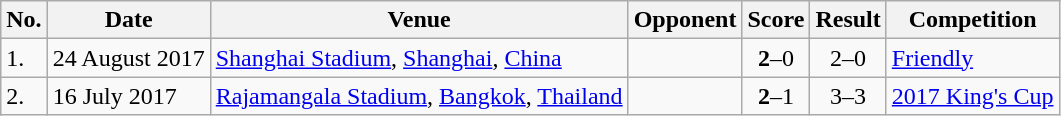<table class="wikitable">
<tr>
<th>No.</th>
<th>Date</th>
<th>Venue</th>
<th>Opponent</th>
<th>Score</th>
<th>Result</th>
<th>Competition</th>
</tr>
<tr>
<td>1.</td>
<td>24 August 2017</td>
<td><a href='#'>Shanghai Stadium</a>, <a href='#'>Shanghai</a>, <a href='#'>China</a></td>
<td></td>
<td align=center><strong>2</strong>–0</td>
<td align=center>2–0</td>
<td><a href='#'>Friendly</a></td>
</tr>
<tr>
<td>2.</td>
<td>16 July 2017</td>
<td><a href='#'>Rajamangala Stadium</a>, <a href='#'>Bangkok</a>, <a href='#'>Thailand</a></td>
<td></td>
<td align=center><strong>2</strong>–1</td>
<td align=center>3–3 </td>
<td><a href='#'>2017 King's Cup</a></td>
</tr>
</table>
